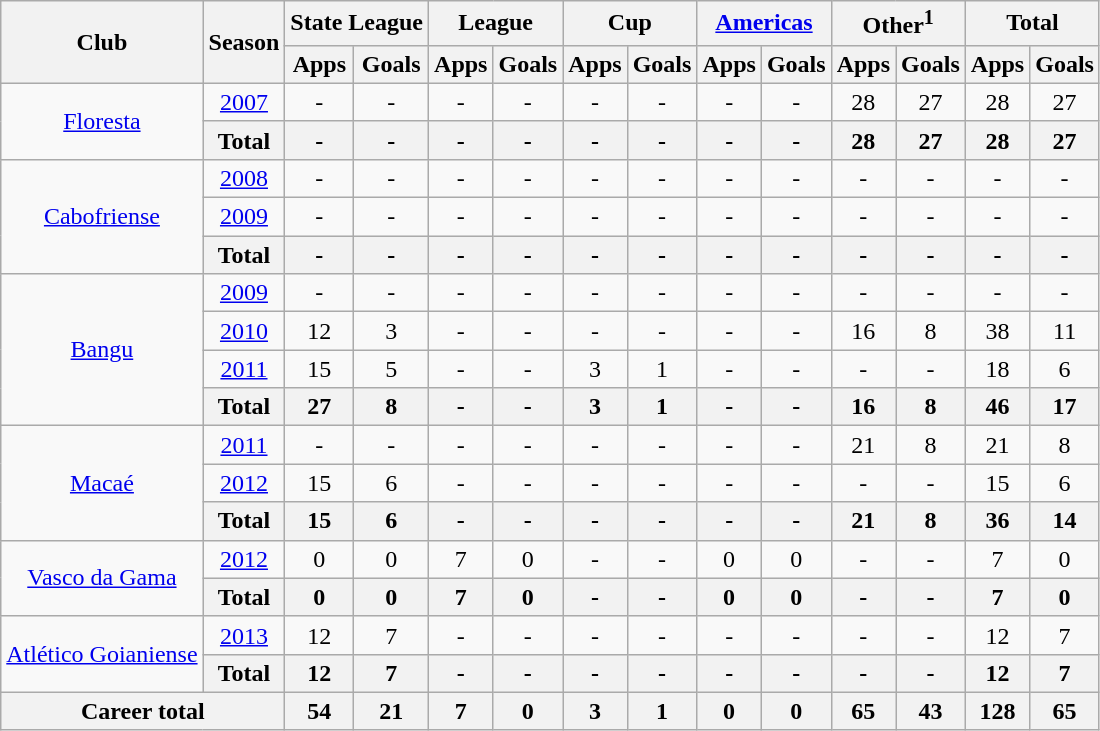<table class="wikitable" style="text-align: center;">
<tr>
<th rowspan="2">Club</th>
<th rowspan="2">Season</th>
<th colspan="2">State League</th>
<th colspan="2">League</th>
<th colspan="2">Cup</th>
<th colspan="2"><a href='#'>Americas</a></th>
<th colspan="2">Other<sup>1</sup></th>
<th colspan="2">Total</th>
</tr>
<tr>
<th>Apps</th>
<th>Goals</th>
<th>Apps</th>
<th>Goals</th>
<th>Apps</th>
<th>Goals</th>
<th>Apps</th>
<th>Goals</th>
<th>Apps</th>
<th>Goals</th>
<th>Apps</th>
<th>Goals</th>
</tr>
<tr>
<td rowspan="2" valign="center"><a href='#'>Floresta</a></td>
<td><a href='#'>2007</a></td>
<td>-</td>
<td>-</td>
<td>-</td>
<td>-</td>
<td>-</td>
<td>-</td>
<td>-</td>
<td>-</td>
<td>28</td>
<td>27</td>
<td>28</td>
<td>27</td>
</tr>
<tr>
<th colspan="1"><strong>Total</strong></th>
<th>-</th>
<th>-</th>
<th>-</th>
<th>-</th>
<th>-</th>
<th>-</th>
<th>-</th>
<th>-</th>
<th>28</th>
<th>27</th>
<th>28</th>
<th>27</th>
</tr>
<tr>
<td rowspan="3" valign="center"><a href='#'>Cabofriense</a></td>
<td><a href='#'>2008</a></td>
<td>-</td>
<td>-</td>
<td>-</td>
<td>-</td>
<td>-</td>
<td>-</td>
<td>-</td>
<td>-</td>
<td>-</td>
<td>-</td>
<td>-</td>
<td>-</td>
</tr>
<tr>
<td><a href='#'>2009</a></td>
<td>-</td>
<td>-</td>
<td>-</td>
<td>-</td>
<td>-</td>
<td>-</td>
<td>-</td>
<td>-</td>
<td>-</td>
<td>-</td>
<td>-</td>
<td>-</td>
</tr>
<tr>
<th colspan="1"><strong>Total</strong></th>
<th>-</th>
<th>-</th>
<th>-</th>
<th>-</th>
<th>-</th>
<th>-</th>
<th>-</th>
<th>-</th>
<th>-</th>
<th>-</th>
<th>-</th>
<th>-</th>
</tr>
<tr>
<td rowspan="4" valign="center"><a href='#'>Bangu</a></td>
<td><a href='#'>2009</a></td>
<td>-</td>
<td>-</td>
<td>-</td>
<td>-</td>
<td>-</td>
<td>-</td>
<td>-</td>
<td>-</td>
<td>-</td>
<td>-</td>
<td>-</td>
<td>-</td>
</tr>
<tr>
<td><a href='#'>2010</a></td>
<td>12</td>
<td>3</td>
<td>-</td>
<td>-</td>
<td>-</td>
<td>-</td>
<td>-</td>
<td>-</td>
<td>16</td>
<td>8</td>
<td>38</td>
<td>11</td>
</tr>
<tr>
<td><a href='#'>2011</a></td>
<td>15</td>
<td>5</td>
<td>-</td>
<td>-</td>
<td>3</td>
<td>1</td>
<td>-</td>
<td>-</td>
<td>-</td>
<td>-</td>
<td>18</td>
<td>6</td>
</tr>
<tr>
<th colspan="1"><strong>Total</strong></th>
<th>27</th>
<th>8</th>
<th>-</th>
<th>-</th>
<th>3</th>
<th>1</th>
<th>-</th>
<th>-</th>
<th>16</th>
<th>8</th>
<th>46</th>
<th>17</th>
</tr>
<tr>
<td rowspan="3" valign="center"><a href='#'>Macaé</a></td>
<td><a href='#'>2011</a></td>
<td>-</td>
<td>-</td>
<td>-</td>
<td>-</td>
<td>-</td>
<td>-</td>
<td>-</td>
<td>-</td>
<td>21</td>
<td>8</td>
<td>21</td>
<td>8</td>
</tr>
<tr>
<td><a href='#'>2012</a></td>
<td>15</td>
<td>6</td>
<td>-</td>
<td>-</td>
<td>-</td>
<td>-</td>
<td>-</td>
<td>-</td>
<td>-</td>
<td>-</td>
<td>15</td>
<td>6</td>
</tr>
<tr>
<th colspan="1"><strong>Total</strong></th>
<th>15</th>
<th>6</th>
<th>-</th>
<th>-</th>
<th>-</th>
<th>-</th>
<th>-</th>
<th>-</th>
<th>21</th>
<th>8</th>
<th>36</th>
<th>14</th>
</tr>
<tr>
<td rowspan="2" valign="center"><a href='#'>Vasco da Gama</a></td>
<td><a href='#'>2012</a></td>
<td>0</td>
<td>0</td>
<td>7</td>
<td>0</td>
<td>-</td>
<td>-</td>
<td>0</td>
<td>0</td>
<td>-</td>
<td>-</td>
<td>7</td>
<td>0</td>
</tr>
<tr>
<th colspan="1"><strong>Total</strong></th>
<th>0</th>
<th>0</th>
<th>7</th>
<th>0</th>
<th>-</th>
<th>-</th>
<th>0</th>
<th>0</th>
<th>-</th>
<th>-</th>
<th>7</th>
<th>0</th>
</tr>
<tr>
<td rowspan="2" valign="center"><a href='#'>Atlético Goianiense</a></td>
<td><a href='#'>2013</a></td>
<td>12</td>
<td>7</td>
<td>-</td>
<td>-</td>
<td>-</td>
<td>-</td>
<td>-</td>
<td>-</td>
<td>-</td>
<td>-</td>
<td>12</td>
<td>7</td>
</tr>
<tr>
<th colspan="1"><strong>Total</strong></th>
<th>12</th>
<th>7</th>
<th>-</th>
<th>-</th>
<th>-</th>
<th>-</th>
<th>-</th>
<th>-</th>
<th>-</th>
<th>-</th>
<th>12</th>
<th>7</th>
</tr>
<tr>
<th colspan="2"><strong>Career total</strong></th>
<th>54</th>
<th>21</th>
<th>7</th>
<th>0</th>
<th>3</th>
<th>1</th>
<th>0</th>
<th>0</th>
<th>65</th>
<th>43</th>
<th>128</th>
<th>65</th>
</tr>
</table>
